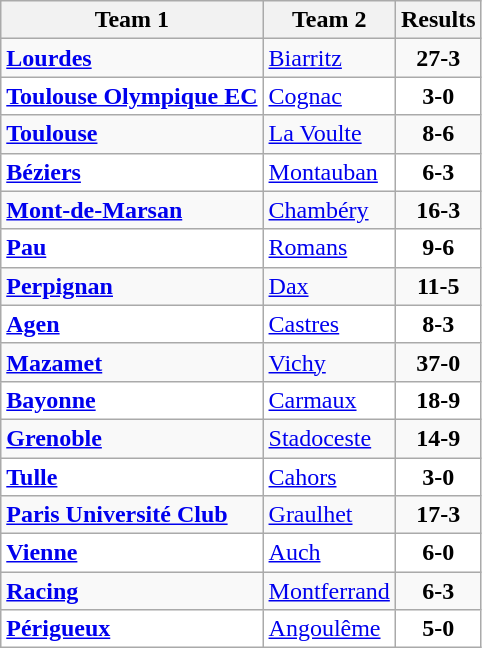<table class="wikitable">
<tr>
<th>Team 1</th>
<th>Team 2</th>
<th>Results</th>
</tr>
<tr>
<td><strong><a href='#'>Lourdes</a></strong></td>
<td><a href='#'>Biarritz</a></td>
<td align="center"><strong>27-3</strong></td>
</tr>
<tr bgcolor="white">
<td><strong><a href='#'>Toulouse Olympique EC</a></strong></td>
<td><a href='#'>Cognac</a></td>
<td align="center"><strong>3-0</strong></td>
</tr>
<tr>
<td><strong><a href='#'>Toulouse</a></strong></td>
<td><a href='#'>La Voulte</a></td>
<td align="center"><strong>8-6</strong></td>
</tr>
<tr bgcolor="white">
<td><strong><a href='#'>Béziers</a></strong></td>
<td><a href='#'>Montauban</a></td>
<td align="center"><strong>6-3</strong></td>
</tr>
<tr>
<td><strong><a href='#'>Mont-de-Marsan</a></strong></td>
<td><a href='#'>Chambéry</a></td>
<td align="center"><strong>16-3</strong></td>
</tr>
<tr bgcolor="white">
<td><strong><a href='#'>Pau</a></strong></td>
<td><a href='#'>Romans</a></td>
<td align="center"><strong>9-6</strong></td>
</tr>
<tr>
<td><strong><a href='#'>Perpignan</a> </strong></td>
<td><a href='#'>Dax</a></td>
<td align="center"><strong>11-5</strong></td>
</tr>
<tr bgcolor="white">
<td><strong><a href='#'>Agen</a> </strong></td>
<td><a href='#'>Castres</a></td>
<td align="center"><strong>8-3</strong></td>
</tr>
<tr>
<td><strong><a href='#'>Mazamet</a></strong></td>
<td><a href='#'>Vichy</a></td>
<td align="center"><strong>37-0</strong></td>
</tr>
<tr bgcolor="white">
<td><strong><a href='#'>Bayonne</a> </strong></td>
<td><a href='#'>Carmaux</a></td>
<td align="center"><strong>18-9</strong></td>
</tr>
<tr>
<td><strong><a href='#'>Grenoble</a></strong></td>
<td><a href='#'>Stadoceste</a></td>
<td align="center"><strong>14-9</strong></td>
</tr>
<tr bgcolor="white">
<td><strong><a href='#'>Tulle</a></strong></td>
<td><a href='#'>Cahors</a></td>
<td align="center"><strong>3-0</strong></td>
</tr>
<tr>
<td><strong><a href='#'>Paris Université Club</a></strong></td>
<td><a href='#'>Graulhet</a></td>
<td align="center"><strong>17-3</strong></td>
</tr>
<tr bgcolor="white">
<td><strong><a href='#'>Vienne</a></strong></td>
<td><a href='#'>Auch</a></td>
<td align="center"><strong>6-0</strong></td>
</tr>
<tr>
<td><strong><a href='#'>Racing</a></strong></td>
<td><a href='#'>Montferrand</a></td>
<td align="center"><strong>6-3</strong></td>
</tr>
<tr bgcolor="white">
<td><strong><a href='#'>Périgueux</a></strong></td>
<td><a href='#'>Angoulême</a></td>
<td align="center"><strong>5-0</strong></td>
</tr>
</table>
